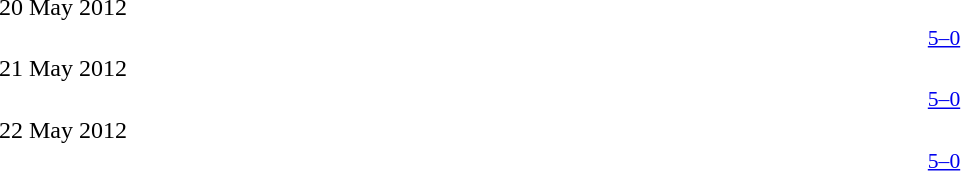<table style="width:100%;" cellspacing="1">
<tr>
<th width=25%></th>
<th width=10%></th>
<th width=25%></th>
</tr>
<tr>
<td>20 May 2012</td>
</tr>
<tr style=font-size:90%>
<td align=right></td>
<td align=center><a href='#'>5–0</a></td>
<td></td>
</tr>
<tr>
<td>21 May 2012</td>
</tr>
<tr style=font-size:90%>
<td align=right></td>
<td align=center><a href='#'>5–0</a></td>
<td></td>
</tr>
<tr>
<td>22 May 2012</td>
</tr>
<tr style=font-size:90%>
<td align=right></td>
<td align=center><a href='#'>5–0</a></td>
<td></td>
</tr>
</table>
